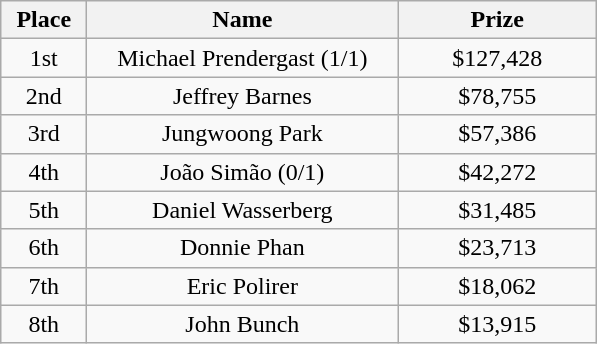<table class="wikitable">
<tr>
<th width="50">Place</th>
<th width="200">Name</th>
<th width="125">Prize</th>
</tr>
<tr>
<td align = "center">1st</td>
<td align = "center"> Michael Prendergast (1/1)</td>
<td align="center">$127,428</td>
</tr>
<tr>
<td align = "center">2nd</td>
<td align = "center"> Jeffrey Barnes</td>
<td align="center">$78,755</td>
</tr>
<tr>
<td align = "center">3rd</td>
<td align = "center"> Jungwoong Park</td>
<td align="center">$57,386</td>
</tr>
<tr>
<td align = "center">4th</td>
<td align = "center"> João Simão (0/1)</td>
<td align="center">$42,272</td>
</tr>
<tr>
<td align = "center">5th</td>
<td align = "center"> Daniel Wasserberg</td>
<td align="center">$31,485</td>
</tr>
<tr>
<td align = "center">6th</td>
<td align = "center"> Donnie Phan</td>
<td align="center">$23,713</td>
</tr>
<tr>
<td align = "center">7th</td>
<td align = "center"> Eric Polirer</td>
<td align="center">$18,062</td>
</tr>
<tr>
<td align = "center">8th</td>
<td align = "center"> John Bunch</td>
<td align="center">$13,915</td>
</tr>
</table>
